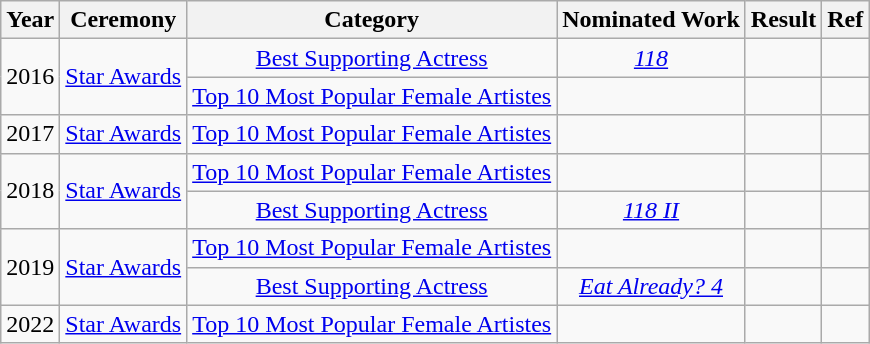<table class="wikitable sortable" style="text-align: center;">
<tr>
<th>Year</th>
<th>Ceremony</th>
<th>Category</th>
<th>Nominated Work</th>
<th>Result</th>
<th class="unsortable">Ref</th>
</tr>
<tr>
<td rowspan="2">2016</td>
<td rowspan="2"><a href='#'>Star Awards</a></td>
<td><a href='#'>Best Supporting Actress</a></td>
<td><em><a href='#'>118</a></em>  </td>
<td></td>
<td></td>
</tr>
<tr>
<td><a href='#'>Top 10 Most Popular Female Artistes</a></td>
<td></td>
<td></td>
<td></td>
</tr>
<tr>
<td>2017</td>
<td><a href='#'>Star Awards</a></td>
<td><a href='#'>Top 10 Most Popular Female Artistes</a></td>
<td></td>
<td></td>
<td></td>
</tr>
<tr>
<td rowspan="2">2018</td>
<td rowspan="2"><a href='#'>Star Awards</a></td>
<td><a href='#'>Top 10 Most Popular Female Artistes</a></td>
<td></td>
<td></td>
<td></td>
</tr>
<tr>
<td><a href='#'>Best Supporting Actress</a></td>
<td><em><a href='#'>118 II</a></em> </td>
<td></td>
<td></td>
</tr>
<tr>
<td rowspan="2">2019</td>
<td rowspan="2"><a href='#'>Star Awards</a></td>
<td><a href='#'>Top 10 Most Popular Female Artistes</a></td>
<td></td>
<td></td>
<td></td>
</tr>
<tr>
<td><a href='#'>Best Supporting Actress</a></td>
<td><em><a href='#'>Eat Already? 4</a></em> </td>
<td></td>
<td></td>
</tr>
<tr>
<td>2022</td>
<td><a href='#'>Star Awards</a></td>
<td><a href='#'>Top 10 Most Popular Female Artistes</a></td>
<td></td>
<td></td>
<td></td>
</tr>
</table>
